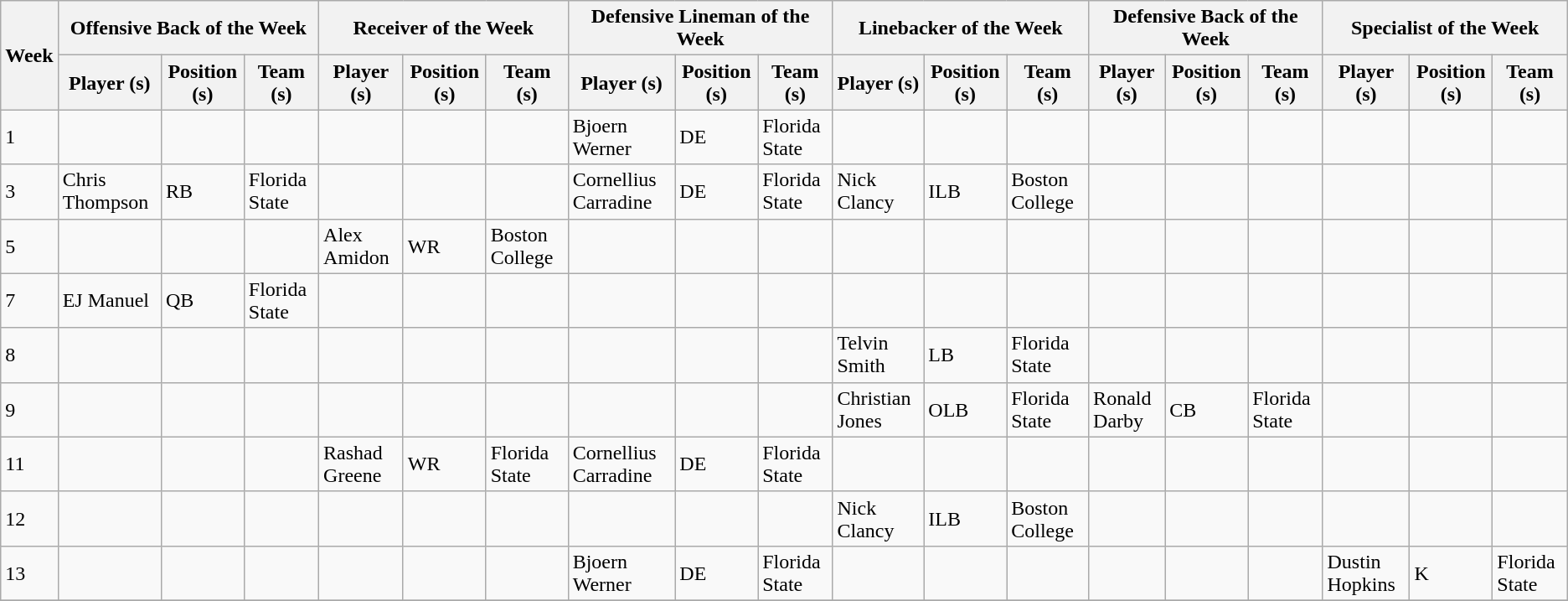<table class="wikitable" border="1">
<tr>
<th rowspan="2">Week</th>
<th colspan="3">Offensive Back of the Week</th>
<th colspan="3">Receiver of the Week</th>
<th colspan="3">Defensive Lineman of the Week</th>
<th colspan="3">Linebacker of the Week</th>
<th colspan="3">Defensive Back of the Week</th>
<th colspan="3">Specialist of the Week</th>
</tr>
<tr>
<th>Player (s)</th>
<th>Position (s)</th>
<th>Team (s)</th>
<th>Player (s)</th>
<th>Position (s)</th>
<th>Team (s)</th>
<th>Player (s)</th>
<th>Position (s)</th>
<th>Team (s)</th>
<th>Player (s)</th>
<th>Position (s)</th>
<th>Team (s)</th>
<th>Player (s)</th>
<th>Position (s)</th>
<th>Team (s)</th>
<th>Player (s)</th>
<th>Position (s)</th>
<th>Team (s)</th>
</tr>
<tr>
<td>1</td>
<td></td>
<td></td>
<td></td>
<td></td>
<td></td>
<td></td>
<td>Bjoern Werner</td>
<td>DE</td>
<td>Florida State</td>
<td></td>
<td></td>
<td></td>
<td></td>
<td></td>
<td></td>
<td></td>
<td></td>
<td></td>
</tr>
<tr>
<td>3</td>
<td>Chris Thompson</td>
<td>RB</td>
<td>Florida State</td>
<td></td>
<td></td>
<td></td>
<td>Cornellius Carradine</td>
<td>DE</td>
<td>Florida State</td>
<td>Nick Clancy </td>
<td>ILB</td>
<td>Boston College</td>
<td></td>
<td></td>
<td></td>
<td></td>
<td></td>
<td></td>
</tr>
<tr>
<td>5</td>
<td></td>
<td></td>
<td></td>
<td>Alex Amidon </td>
<td>WR</td>
<td>Boston College</td>
<td></td>
<td></td>
<td></td>
<td></td>
<td></td>
<td></td>
<td></td>
<td></td>
<td></td>
<td></td>
<td></td>
<td></td>
</tr>
<tr>
<td>7</td>
<td>EJ Manuel</td>
<td>QB</td>
<td>Florida State</td>
<td></td>
<td></td>
<td></td>
<td></td>
<td></td>
<td></td>
<td></td>
<td></td>
<td></td>
<td></td>
<td></td>
<td></td>
<td></td>
<td></td>
<td></td>
</tr>
<tr>
<td>8</td>
<td></td>
<td></td>
<td></td>
<td></td>
<td></td>
<td></td>
<td></td>
<td></td>
<td></td>
<td>Telvin Smith</td>
<td>LB</td>
<td>Florida State</td>
<td></td>
<td></td>
<td></td>
<td></td>
<td></td>
<td></td>
</tr>
<tr>
<td>9</td>
<td></td>
<td></td>
<td></td>
<td></td>
<td></td>
<td></td>
<td></td>
<td></td>
<td></td>
<td>Christian Jones</td>
<td>OLB</td>
<td>Florida State</td>
<td>Ronald Darby</td>
<td>CB</td>
<td>Florida State</td>
<td></td>
<td></td>
<td></td>
</tr>
<tr>
<td>11</td>
<td></td>
<td></td>
<td></td>
<td>Rashad Greene</td>
<td>WR</td>
<td>Florida State</td>
<td>Cornellius Carradine</td>
<td>DE</td>
<td>Florida State</td>
<td></td>
<td></td>
<td></td>
<td></td>
<td></td>
<td></td>
<td></td>
<td></td>
<td></td>
</tr>
<tr>
<td>12</td>
<td></td>
<td></td>
<td></td>
<td></td>
<td></td>
<td></td>
<td></td>
<td></td>
<td></td>
<td>Nick Clancy </td>
<td>ILB</td>
<td>Boston College</td>
<td></td>
<td></td>
<td></td>
<td></td>
<td></td>
<td></td>
</tr>
<tr>
<td>13</td>
<td></td>
<td></td>
<td></td>
<td></td>
<td></td>
<td></td>
<td>Bjoern Werner</td>
<td>DE</td>
<td>Florida State</td>
<td></td>
<td></td>
<td></td>
<td></td>
<td></td>
<td></td>
<td>Dustin Hopkins</td>
<td>K</td>
<td>Florida State</td>
</tr>
<tr>
</tr>
</table>
